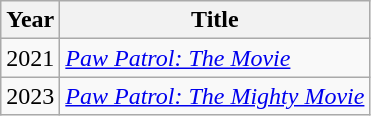<table class="wikitable">
<tr>
<th>Year</th>
<th>Title</th>
</tr>
<tr>
<td>2021</td>
<td><em><a href='#'>Paw Patrol: The Movie</a></em></td>
</tr>
<tr>
<td>2023</td>
<td><em><a href='#'>Paw Patrol: The Mighty Movie</a></em></td>
</tr>
</table>
